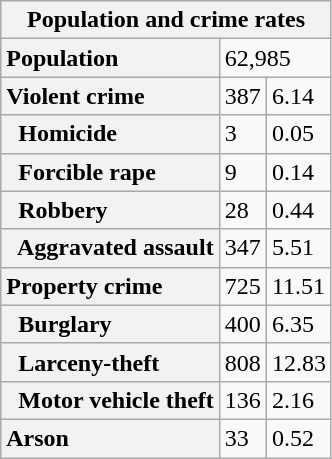<table class="wikitable collapsible collapsed">
<tr>
<th colspan="3">Population and crime rates</th>
</tr>
<tr>
<th scope="row" style="text-align: left;">Population</th>
<td colspan="2">62,985</td>
</tr>
<tr>
<th scope="row" style="text-align: left;">Violent crime</th>
<td>387</td>
<td>6.14</td>
</tr>
<tr>
<th scope="row" style="text-align: left;">  Homicide</th>
<td>3</td>
<td>0.05</td>
</tr>
<tr>
<th scope="row" style="text-align: left;">  Forcible rape</th>
<td>9</td>
<td>0.14</td>
</tr>
<tr>
<th scope="row" style="text-align: left;">  Robbery</th>
<td>28</td>
<td>0.44</td>
</tr>
<tr>
<th scope="row" style="text-align: left;">  Aggravated assault</th>
<td>347</td>
<td>5.51</td>
</tr>
<tr>
<th scope="row" style="text-align: left;">Property crime</th>
<td>725</td>
<td>11.51</td>
</tr>
<tr>
<th scope="row" style="text-align: left;">  Burglary</th>
<td>400</td>
<td>6.35</td>
</tr>
<tr>
<th scope="row" style="text-align: left;">  Larceny-theft</th>
<td>808</td>
<td>12.83</td>
</tr>
<tr>
<th scope="row" style="text-align: left;">  Motor vehicle theft</th>
<td>136</td>
<td>2.16</td>
</tr>
<tr>
<th scope="row" style="text-align: left;">Arson</th>
<td>33</td>
<td>0.52</td>
</tr>
</table>
